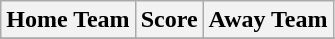<table class="wikitable" style="text-align: center">
<tr>
<th>Home Team</th>
<th>Score</th>
<th>Away Team</th>
</tr>
<tr>
</tr>
</table>
